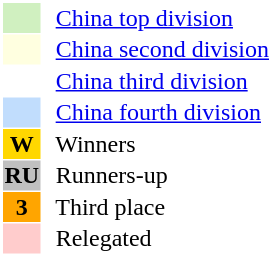<table style="border: 1px solid #ffffff; background-color: #ffffff" cellspacing="1" cellpadding="1">
<tr>
<td bgcolor="#D0F0C0" width="20"></td>
<td bgcolor="#ffffff" align="left">  <a href='#'>China top division</a></td>
</tr>
<tr>
<td bgcolor="#FFFFE0" width="20"></td>
<td bgcolor="#ffffff" align="left">  <a href='#'>China second division</a></td>
</tr>
<tr>
<th bgcolor="#ffffff" width="20"></th>
<td bgcolor="#ffffff" align="left">  <a href='#'>China third division</a></td>
</tr>
<tr>
<th bgcolor="#c1ddfd" width="20"></th>
<td bgcolor="#ffffff" align="left">  <a href='#'>China fourth division</a></td>
</tr>
<tr>
<th bgcolor="#FFD700" width="20">W</th>
<td bgcolor="#ffffff" align="left">  Winners</td>
</tr>
<tr>
<th bgcolor="#C0C0C0" width="20">RU</th>
<td bgcolor="#ffffff" align="left">  Runners-up</td>
</tr>
<tr>
<th bgcolor="#FFA500" width="20">3</th>
<td bgcolor="#ffffff" align="left">  Third place</td>
</tr>
<tr>
<th bgcolor="#ffcccc" width="20"></th>
<td bgcolor="#ffffff" align="left">  Relegated</td>
</tr>
</table>
